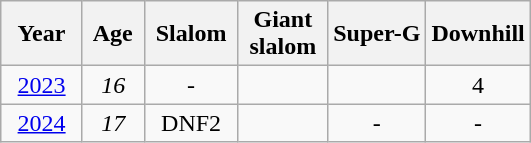<table class=wikitable style="text-align:center">
<tr>
<th>  Year  </th>
<th> Age </th>
<th> Slalom </th>
<th> Giant <br> slalom </th>
<th>Super-G</th>
<th>Downhill</th>
</tr>
<tr>
<td><a href='#'>2023</a></td>
<td><em>16</em></td>
<td>-</td>
<td></td>
<td></td>
<td>4</td>
</tr>
<tr>
<td><a href='#'>2024</a></td>
<td><em>17</em></td>
<td>DNF2</td>
<td></td>
<td>-</td>
<td>-</td>
</tr>
</table>
